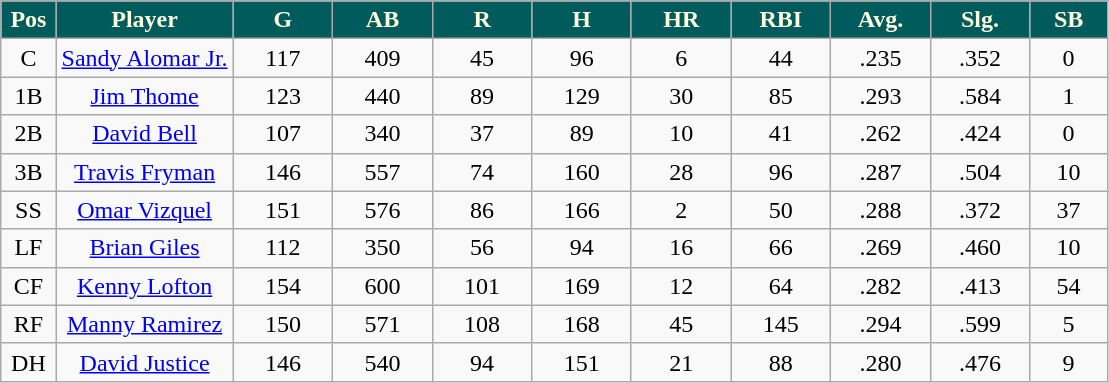<table class="wikitable sortable">
<tr>
<th style=" background:#005c5c; color:#FFFDDD;" width="5%">Pos</th>
<th style=" background:#005c5c; color:#FFFDDD;" width="16%">Player</th>
<th style=" background:#005c5c; color:#FFFDDD;" width="9%">G</th>
<th style=" background:#005c5c; color:#FFFDDD;" width="9%">AB</th>
<th style=" background:#005c5c; color:#FFFDDD;" width="9%">R</th>
<th style=" background:#005c5c; color:#FFFDDD;" width="9%">H</th>
<th style=" background:#005c5c; color:#FFFDDD;" width="9%">HR</th>
<th style=" background:#005c5c; color:#FFFDDD;" width="9%">RBI</th>
<th style=" background:#005c5c; color:#FFFDDD;" width="9%">Avg.</th>
<th style=" background:#005c5c; color:#FFFDDD;" width="9%">Slg.</th>
<th style=" background:#005c5c; color:#FFFDDD;" width="9%">SB</th>
</tr>
<tr align="center">
<td>C</td>
<td><a href='#'>Sandy Alomar Jr.</a></td>
<td>117</td>
<td>409</td>
<td>45</td>
<td>96</td>
<td>6</td>
<td>44</td>
<td>.235</td>
<td>.352</td>
<td>0</td>
</tr>
<tr align="center">
<td>1B</td>
<td><a href='#'>Jim Thome</a></td>
<td>123</td>
<td>440</td>
<td>89</td>
<td>129</td>
<td>30</td>
<td>85</td>
<td>.293</td>
<td>.584</td>
<td>1</td>
</tr>
<tr align="center">
<td>2B</td>
<td><a href='#'>David Bell</a></td>
<td>107</td>
<td>340</td>
<td>37</td>
<td>89</td>
<td>10</td>
<td>41</td>
<td>.262</td>
<td>.424</td>
<td>0</td>
</tr>
<tr align="center">
<td>3B</td>
<td><a href='#'>Travis Fryman</a></td>
<td>146</td>
<td>557</td>
<td>74</td>
<td>160</td>
<td>28</td>
<td>96</td>
<td>.287</td>
<td>.504</td>
<td>10</td>
</tr>
<tr align="center">
<td>SS</td>
<td><a href='#'>Omar Vizquel</a></td>
<td>151</td>
<td>576</td>
<td>86</td>
<td>166</td>
<td>2</td>
<td>50</td>
<td>.288</td>
<td>.372</td>
<td>37</td>
</tr>
<tr align="center">
<td>LF</td>
<td><a href='#'>Brian Giles</a></td>
<td>112</td>
<td>350</td>
<td>56</td>
<td>94</td>
<td>16</td>
<td>66</td>
<td>.269</td>
<td>.460</td>
<td>10</td>
</tr>
<tr align="center">
<td>CF</td>
<td><a href='#'>Kenny Lofton</a></td>
<td>154</td>
<td>600</td>
<td>101</td>
<td>169</td>
<td>12</td>
<td>64</td>
<td>.282</td>
<td>.413</td>
<td>54</td>
</tr>
<tr align="center">
<td>RF</td>
<td><a href='#'>Manny Ramirez</a></td>
<td>150</td>
<td>571</td>
<td>108</td>
<td>168</td>
<td>45</td>
<td>145</td>
<td>.294</td>
<td>.599</td>
<td>5</td>
</tr>
<tr align="center">
<td>DH</td>
<td><a href='#'>David Justice</a></td>
<td>146</td>
<td>540</td>
<td>94</td>
<td>151</td>
<td>21</td>
<td>88</td>
<td>.280</td>
<td>.476</td>
<td>9</td>
</tr>
</table>
